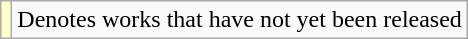<table class="wikitable">
<tr>
<td style="background:#FFFFCC;"></td>
<td>Denotes works that have not yet been released</td>
</tr>
</table>
